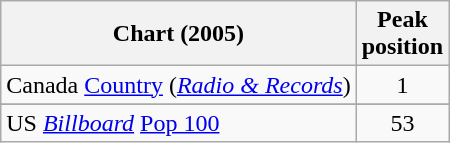<table class="wikitable sortable">
<tr>
<th align="left">Chart (2005)</th>
<th align="center">Peak<br>position</th>
</tr>
<tr>
<td align="left">Canada <a href='#'>Country</a> (<em><a href='#'>Radio & Records</a></em>)</td>
<td align="center">1</td>
</tr>
<tr>
</tr>
<tr>
</tr>
<tr>
<td align="left">US <em><a href='#'>Billboard</a></em> <a href='#'>Pop 100</a></td>
<td align="center">53</td>
</tr>
</table>
